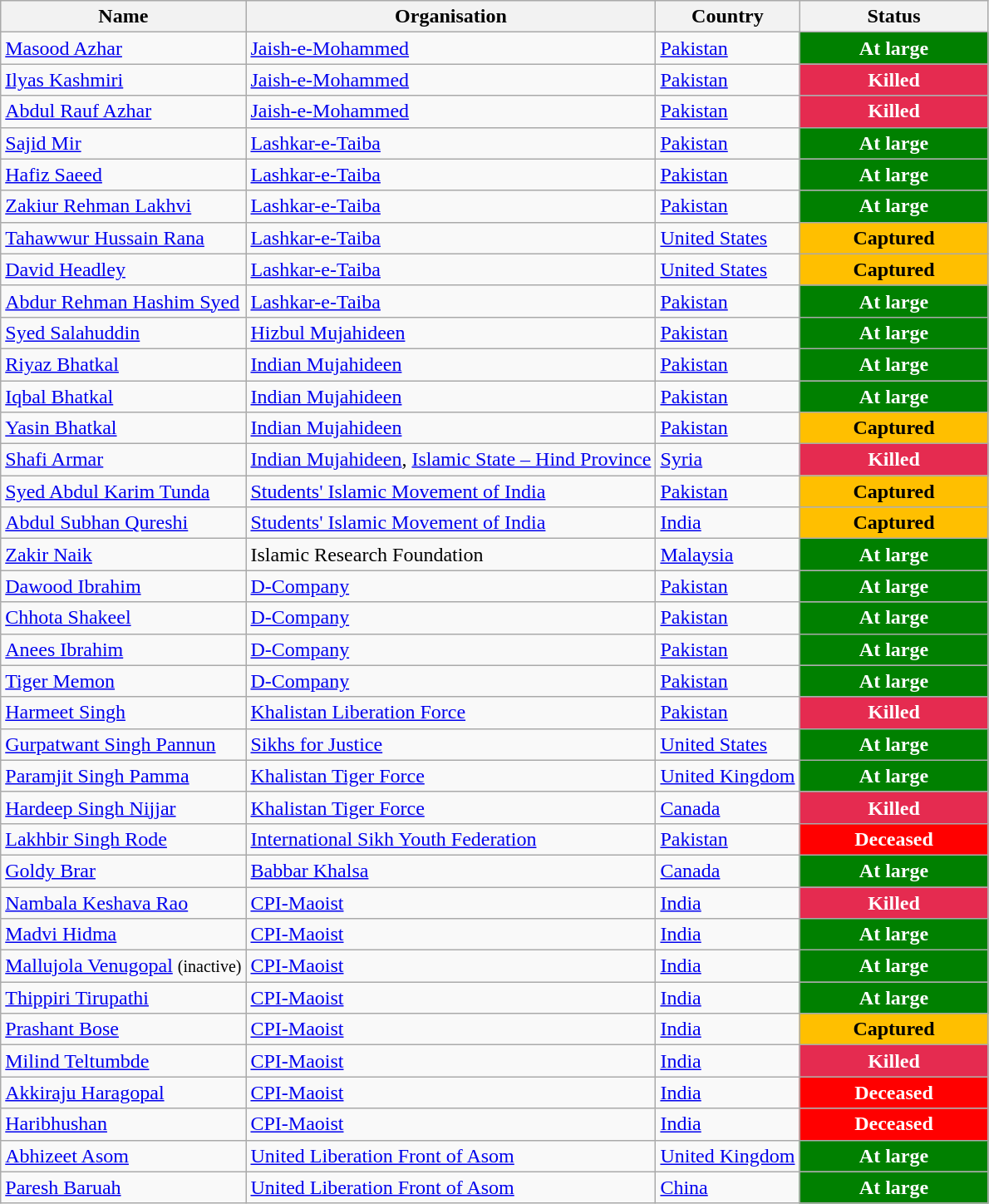<table class="wikitable sortable">
<tr>
<th>Name</th>
<th>Organisation</th>
<th>Country</th>
<th style="width:9em">Status</th>
</tr>
<tr>
<td style="height:10px;"><a href='#'>Masood Azhar</a></td>
<td><a href='#'>Jaish-e-Mohammed</a></td>
<td><a href='#'>Pakistan</a></td>
<td style="background:green; color:white; text-align:center;"><strong>At large</strong></td>
</tr>
<tr>
<td><a href='#'>Ilyas Kashmiri</a></td>
<td><a href='#'>Jaish-e-Mohammed</a></td>
<td><a href='#'>Pakistan</a></td>
<td style="background:#e52b50; color:white; text-align:center;"><strong>Killed</strong></td>
</tr>
<tr>
<td><a href='#'>Abdul Rauf Azhar</a></td>
<td><a href='#'>Jaish-e-Mohammed</a></td>
<td><a href='#'>Pakistan</a></td>
<td style="background:#e52b50; color:white; text-align:center;"><strong>Killed</strong></td>
</tr>
<tr>
<td style="height:10px;"><a href='#'>Sajid Mir</a></td>
<td><a href='#'>Lashkar-e-Taiba</a></td>
<td><a href='#'>Pakistan</a></td>
<td style="background:green; color:white; text-align:center;"><strong>At large</strong></td>
</tr>
<tr>
<td style="height:10px;"><a href='#'>Hafiz Saeed</a></td>
<td><a href='#'>Lashkar-e-Taiba</a></td>
<td><a href='#'>Pakistan</a></td>
<td style="background:green; color:white; text-align:center;"><strong>At large</strong></td>
</tr>
<tr>
<td style="height:10px;"><a href='#'>Zakiur Rehman Lakhvi</a></td>
<td><a href='#'>Lashkar-e-Taiba</a></td>
<td><a href='#'>Pakistan</a></td>
<td style="background:green; color:white; text-align:center;"><strong>At large</strong></td>
</tr>
<tr>
<td style="height:10px;"><a href='#'>Tahawwur Hussain Rana</a></td>
<td><a href='#'>Lashkar-e-Taiba</a></td>
<td><a href='#'>United States</a></td>
<td style="background:#ffbf00; color:black; text-align:center;"><strong>Captured</strong></td>
</tr>
<tr>
<td style="height:10px;"><a href='#'>David Headley</a></td>
<td><a href='#'>Lashkar-e-Taiba</a></td>
<td><a href='#'>United States</a></td>
<td style="background:#ffbf00; color:black; text-align:center;"><strong>Captured</strong></td>
</tr>
<tr>
<td><a href='#'>Abdur Rehman Hashim Syed</a></td>
<td><a href='#'>Lashkar-e-Taiba</a></td>
<td><a href='#'>Pakistan</a></td>
<td style="background:green; color:white; text-align:center;"><strong>At large</strong></td>
</tr>
<tr>
<td style="height:10px;"><a href='#'>Syed Salahuddin</a></td>
<td><a href='#'>Hizbul Mujahideen</a></td>
<td><a href='#'>Pakistan</a></td>
<td style="background:green; color:white; text-align:center;"><strong>At large</strong></td>
</tr>
<tr>
<td style="height:10px;"><a href='#'>Riyaz Bhatkal</a></td>
<td><a href='#'>Indian Mujahideen</a></td>
<td><a href='#'>Pakistan</a></td>
<td style="background:green; color:white; text-align:center;"><strong>At large</strong></td>
</tr>
<tr>
<td style="height:10px;"><a href='#'>Iqbal Bhatkal</a></td>
<td><a href='#'>Indian Mujahideen</a></td>
<td><a href='#'>Pakistan</a></td>
<td style="background:green; color:white; text-align:center;"><strong>At large</strong></td>
</tr>
<tr>
<td><a href='#'>Yasin Bhatkal</a></td>
<td><a href='#'>Indian Mujahideen</a></td>
<td><a href='#'>Pakistan</a></td>
<td style="background:#ffbf00; color:black; text-align:center;"><strong>Captured</strong></td>
</tr>
<tr>
<td><a href='#'>Shafi Armar</a></td>
<td><a href='#'>Indian Mujahideen</a>, <a href='#'>Islamic State – Hind Province</a></td>
<td><a href='#'>Syria</a></td>
<td style="background:#e52b50; color:white; text-align:center;"><strong>Killed</strong></td>
</tr>
<tr>
<td><a href='#'>Syed Abdul Karim Tunda</a></td>
<td><a href='#'>Students' Islamic Movement of India</a></td>
<td><a href='#'>Pakistan</a></td>
<td style="background:#ffbf00; color:black; text-align:center;"><strong>Captured</strong></td>
</tr>
<tr>
<td><a href='#'>Abdul Subhan Qureshi</a></td>
<td><a href='#'>Students' Islamic Movement of India</a></td>
<td><a href='#'>India</a></td>
<td style="background:#ffbf00; color:black; text-align:center;"><strong>Captured</strong></td>
</tr>
<tr>
<td><a href='#'>Zakir Naik</a></td>
<td>Islamic Research Foundation</td>
<td><a href='#'>Malaysia</a></td>
<td style="background:green; color:white; text-align:center;"><strong>At large</strong></td>
</tr>
<tr>
<td style="height:10px;"><a href='#'>Dawood Ibrahim</a></td>
<td><a href='#'>D-Company</a></td>
<td><a href='#'>Pakistan</a></td>
<td style="background:green; color:white; text-align:center;"><strong>At large</strong></td>
</tr>
<tr>
<td style="height:10px;"><a href='#'>Chhota Shakeel</a></td>
<td><a href='#'>D-Company</a></td>
<td><a href='#'>Pakistan</a></td>
<td style="background:green; color:white; text-align:center;"><strong>At large</strong></td>
</tr>
<tr>
<td style="height:10px;"><a href='#'>Anees Ibrahim</a></td>
<td><a href='#'>D-Company</a></td>
<td><a href='#'>Pakistan</a></td>
<td style="background:green; color:white; text-align:center;"><strong>At large</strong></td>
</tr>
<tr>
<td style="height:10px;"><a href='#'>Tiger Memon</a></td>
<td><a href='#'>D-Company</a></td>
<td><a href='#'>Pakistan</a></td>
<td style="background:green; color:white; text-align:center;"><strong>At large</strong></td>
</tr>
<tr>
<td><a href='#'>Harmeet Singh</a></td>
<td><a href='#'>Khalistan Liberation Force</a></td>
<td><a href='#'>Pakistan</a></td>
<td style="background:#e52b50; color:white; text-align:center;"><strong>Killed</strong></td>
</tr>
<tr>
<td style="height:10px;"><a href='#'>Gurpatwant Singh Pannun</a></td>
<td><a href='#'>Sikhs for Justice</a></td>
<td><a href='#'>United States</a></td>
<td style="background:green; color:white; text-align:center;"><strong>At large</strong></td>
</tr>
<tr>
<td style="height:10px;"><a href='#'>Paramjit Singh Pamma</a></td>
<td><a href='#'>Khalistan Tiger Force</a></td>
<td><a href='#'>United Kingdom</a></td>
<td style="background:green; color:white; text-align:center;"><strong>At large</strong></td>
</tr>
<tr>
<td><a href='#'>Hardeep Singh Nijjar</a></td>
<td><a href='#'>Khalistan Tiger Force</a></td>
<td><a href='#'>Canada</a></td>
<td style="background:#e52b50; color:white; text-align:center;"><strong>Killed</strong></td>
</tr>
<tr>
<td><a href='#'>Lakhbir Singh Rode</a></td>
<td><a href='#'>International Sikh Youth Federation</a></td>
<td><a href='#'>Pakistan</a></td>
<td style="background:red; color:white; text-align:center;"><strong>Deceased</strong></td>
</tr>
<tr>
<td style="height:10px;"><a href='#'>Goldy Brar</a></td>
<td><a href='#'>Babbar Khalsa</a></td>
<td><a href='#'>Canada</a></td>
<td style="background:green; color:white; text-align:center;"><strong>At large</strong></td>
</tr>
<tr>
<td style="height:10px;"><a href='#'>Nambala Keshava Rao</a></td>
<td><a href='#'>CPI-Maoist</a></td>
<td><a href='#'>India</a></td>
<td style="background:#e52b50; color:white; text-align:center;"><strong>Killed</strong></td>
</tr>
<tr>
<td style="height:10px;"><a href='#'>Madvi Hidma</a></td>
<td><a href='#'>CPI-Maoist</a></td>
<td><a href='#'>India</a></td>
<td style="background:green; color:white; text-align:center;"><strong>At large</strong></td>
</tr>
<tr>
<td style="height:10px;"><a href='#'>Mallujola Venugopal</a> <small>(inactive)</small></td>
<td><a href='#'>CPI-Maoist</a></td>
<td><a href='#'>India</a></td>
<td style="background:green; color:white; text-align:center;"><strong>At large</strong></td>
</tr>
<tr>
<td><a href='#'>Thippiri Tirupathi</a></td>
<td><a href='#'>CPI-Maoist</a></td>
<td><a href='#'>India</a></td>
<td style="background:green; color:white; text-align:center;"><strong>At large</strong></td>
</tr>
<tr>
<td><a href='#'>Prashant Bose</a></td>
<td><a href='#'>CPI-Maoist</a></td>
<td><a href='#'>India</a></td>
<td style="background:#ffbf00; color:black; text-align:center;"><strong>Captured</strong></td>
</tr>
<tr>
<td><a href='#'>Milind Teltumbde</a></td>
<td><a href='#'>CPI-Maoist</a></td>
<td><a href='#'>India</a></td>
<td style="background:#e52b50; color:white; text-align:center;"><strong>Killed</strong></td>
</tr>
<tr>
<td><a href='#'>Akkiraju Haragopal</a></td>
<td><a href='#'>CPI-Maoist</a></td>
<td><a href='#'>India</a></td>
<td style="background:red; color:white; text-align:center;"><strong>Deceased</strong></td>
</tr>
<tr>
<td><a href='#'>Haribhushan</a></td>
<td><a href='#'>CPI-Maoist</a></td>
<td><a href='#'>India</a></td>
<td style="background:red; color:white; text-align:center;"><strong>Deceased</strong></td>
</tr>
<tr>
<td style="height:10px;"><a href='#'>Abhizeet Asom</a></td>
<td><a href='#'>United Liberation Front of Asom</a></td>
<td><a href='#'>United Kingdom</a></td>
<td style="background:green; color:white; text-align:center;"><strong>At large</strong></td>
</tr>
<tr>
<td><a href='#'>Paresh Baruah</a></td>
<td><a href='#'>United Liberation Front of Asom</a></td>
<td><a href='#'>China</a></td>
<td style="background:green; color:white; text-align:center;"><strong>At large</strong></td>
</tr>
</table>
